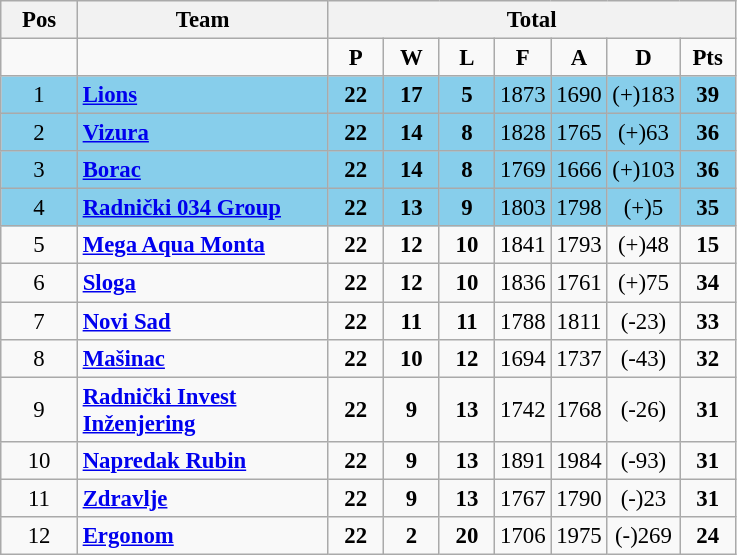<table class="wikitable sortable" style="text-align: center; font-size:95%">
<tr>
<th width="44">Pos</th>
<th width="160">Team</th>
<th colspan=7>Total</th>
</tr>
<tr>
<td></td>
<td></td>
<td width="30"><strong>P</strong></td>
<td width="30"><strong>W</strong></td>
<td width="30"><strong>L</strong></td>
<td width="30"><strong>F</strong></td>
<td width="30"><strong>A</strong></td>
<td width="30"><strong>D</strong></td>
<td width="30"><strong>Pts</strong></td>
</tr>
<tr bgcolor="87ceeb">
<td>1</td>
<td align="left"><strong><a href='#'>Lions</a></strong></td>
<td><strong>22</strong></td>
<td><strong>17</strong></td>
<td><strong>5</strong></td>
<td>1873</td>
<td>1690</td>
<td>(+)183</td>
<td><strong>39</strong></td>
</tr>
<tr bgcolor="87ceeb">
<td>2</td>
<td align="left"><strong><a href='#'>Vizura</a></strong></td>
<td><strong>22</strong></td>
<td><strong>14</strong></td>
<td><strong>8</strong></td>
<td>1828</td>
<td>1765</td>
<td>(+)63</td>
<td><strong>36</strong></td>
</tr>
<tr bgcolor="87ceeb">
<td>3</td>
<td align="left"><strong><a href='#'>Borac</a></strong></td>
<td><strong>22</strong></td>
<td><strong>14</strong></td>
<td><strong>8</strong></td>
<td>1769</td>
<td>1666</td>
<td>(+)103</td>
<td><strong>36</strong></td>
</tr>
<tr bgcolor="87ceeb">
<td>4</td>
<td align="left"><strong><a href='#'>Radnički 034 Group</a></strong></td>
<td><strong>22</strong></td>
<td><strong>13</strong></td>
<td><strong>9</strong></td>
<td>1803</td>
<td>1798</td>
<td>(+)5</td>
<td><strong>35</strong></td>
</tr>
<tr>
<td>5</td>
<td align="left"><strong><a href='#'>Mega Aqua Monta</a></strong></td>
<td><strong>22</strong></td>
<td><strong>12</strong></td>
<td><strong>10</strong></td>
<td>1841</td>
<td>1793</td>
<td>(+)48</td>
<td><strong>15</strong></td>
</tr>
<tr>
<td>6</td>
<td align="left"><strong><a href='#'>Sloga</a></strong></td>
<td><strong>22</strong></td>
<td><strong>12</strong></td>
<td><strong>10</strong></td>
<td>1836</td>
<td>1761</td>
<td>(+)75</td>
<td><strong>34</strong></td>
</tr>
<tr>
<td>7</td>
<td align="left"><strong><a href='#'>Novi Sad</a></strong></td>
<td><strong>22</strong></td>
<td><strong>11</strong></td>
<td><strong>11</strong></td>
<td>1788</td>
<td>1811</td>
<td>(-23)</td>
<td><strong>33</strong></td>
</tr>
<tr>
<td>8</td>
<td align="left"><strong><a href='#'>Mašinac</a></strong></td>
<td><strong>22</strong></td>
<td><strong>10</strong></td>
<td><strong>12</strong></td>
<td>1694</td>
<td>1737</td>
<td>(-43)</td>
<td><strong>32</strong></td>
</tr>
<tr>
<td>9</td>
<td align="left"><strong><a href='#'>Radnički Invest Inženjering</a></strong></td>
<td><strong>22</strong></td>
<td><strong>9</strong></td>
<td><strong>13</strong></td>
<td>1742</td>
<td>1768</td>
<td>(-26)</td>
<td><strong>31</strong></td>
</tr>
<tr>
<td>10</td>
<td align="left"><strong><a href='#'>Napredak Rubin</a></strong></td>
<td><strong>22</strong></td>
<td><strong>9</strong></td>
<td><strong>13</strong></td>
<td>1891</td>
<td>1984</td>
<td>(-93)</td>
<td><strong>31</strong></td>
</tr>
<tr>
<td>11</td>
<td align="left"><strong><a href='#'>Zdravlje</a></strong></td>
<td><strong>22</strong></td>
<td><strong>9</strong></td>
<td><strong>13</strong></td>
<td>1767</td>
<td>1790</td>
<td>(-)23</td>
<td><strong>31</strong></td>
</tr>
<tr>
<td>12</td>
<td align="left"><strong><a href='#'>Ergonom</a></strong></td>
<td><strong>22</strong></td>
<td><strong>2</strong></td>
<td><strong>20</strong></td>
<td>1706</td>
<td>1975</td>
<td>(-)269</td>
<td><strong>24</strong></td>
</tr>
</table>
